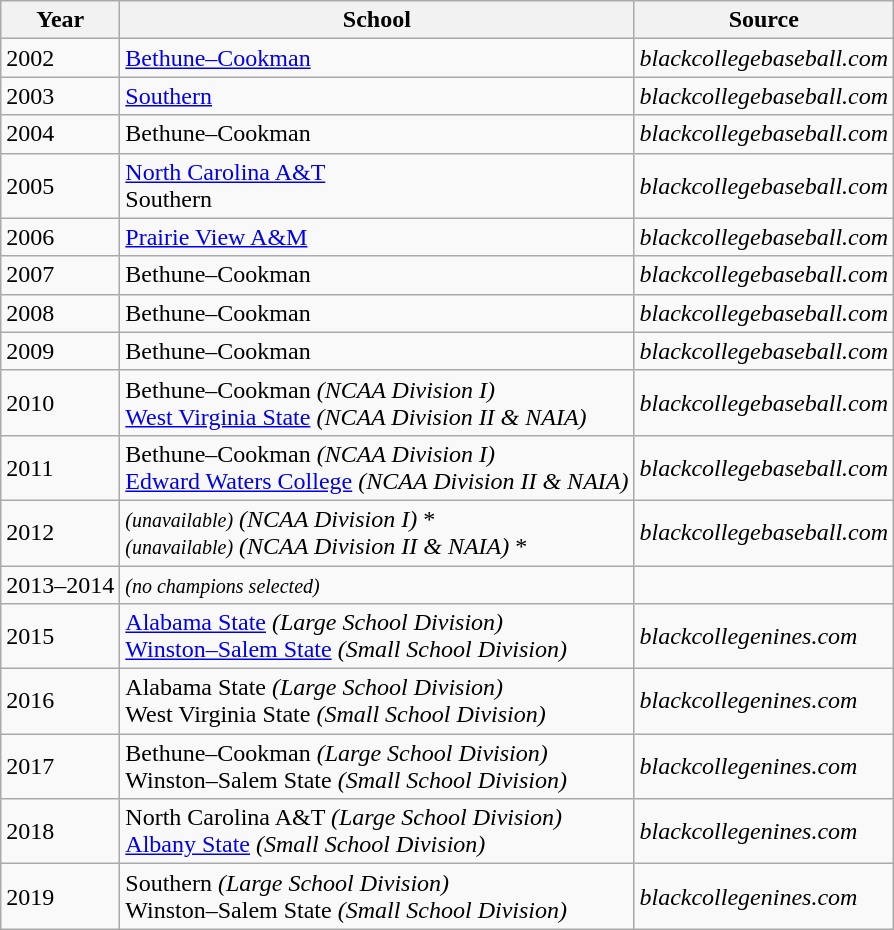<table class="wikitable">
<tr>
<th>Year</th>
<th>School</th>
<th>Source</th>
</tr>
<tr>
<td>2002</td>
<td><a href='#'>Bethune–Cookman</a></td>
<td><em>blackcollegebaseball.com</em></td>
</tr>
<tr>
<td>2003</td>
<td><a href='#'>Southern</a></td>
<td><em>blackcollegebaseball.com</em></td>
</tr>
<tr>
<td>2004</td>
<td>Bethune–Cookman</td>
<td><em>blackcollegebaseball.com</em></td>
</tr>
<tr>
<td>2005</td>
<td><a href='#'>North Carolina A&T</a><br>Southern</td>
<td><em>blackcollegebaseball.com</em></td>
</tr>
<tr>
<td>2006</td>
<td><a href='#'>Prairie View A&M</a></td>
<td><em>blackcollegebaseball.com</em></td>
</tr>
<tr>
<td>2007</td>
<td>Bethune–Cookman</td>
<td><em>blackcollegebaseball.com</em></td>
</tr>
<tr>
<td>2008</td>
<td>Bethune–Cookman</td>
<td><em>blackcollegebaseball.com</em></td>
</tr>
<tr>
<td>2009</td>
<td>Bethune–Cookman</td>
<td><em>blackcollegebaseball.com</em></td>
</tr>
<tr>
<td>2010</td>
<td>Bethune–Cookman <em>(NCAA Division I)</em><br><a href='#'>West Virginia State</a> <em>(NCAA Division II & NAIA)</em></td>
<td><em>blackcollegebaseball.com</em></td>
</tr>
<tr>
<td>2011</td>
<td>Bethune–Cookman <em>(NCAA Division I)</em><br><a href='#'>Edward Waters College</a> <em>(NCAA Division II & NAIA)</em></td>
<td><em>blackcollegebaseball.com</em></td>
</tr>
<tr>
<td>2012</td>
<td><em><small>(unavailable)</small></em> <em>(NCAA Division I)</em> *<br><em><small>(unavailable)</small></em> <em>(NCAA Division II & NAIA)</em> *</td>
<td><em>blackcollegebaseball.com</em></td>
</tr>
<tr>
<td>2013–2014</td>
<td><em><small>(no champions selected)</small></em></td>
<td></td>
</tr>
<tr>
<td>2015</td>
<td><a href='#'>Alabama State</a> <em>(Large School Division)</em><br><a href='#'>Winston–Salem State</a> <em>(Small School Division)</em></td>
<td><em>blackcollegenines.com</em></td>
</tr>
<tr>
<td>2016</td>
<td>Alabama State <em>(Large School Division)</em><br>West Virginia State <em>(Small School Division)</em></td>
<td><em>blackcollegenines.com</em></td>
</tr>
<tr>
<td>2017</td>
<td>Bethune–Cookman <em>(Large School Division)</em><br>Winston–Salem State <em>(Small School Division)</em></td>
<td><em>blackcollegenines.com</em></td>
</tr>
<tr>
<td>2018</td>
<td>North Carolina A&T <em>(Large School Division)</em><br><a href='#'>Albany State</a> <em>(Small School Division)</em></td>
<td><em>blackcollegenines.com</em></td>
</tr>
<tr>
<td>2019</td>
<td>Southern <em>(Large School Division)</em><br>Winston–Salem State <em>(Small School Division)</em></td>
<td><em>blackcollegenines.com</em></td>
</tr>
</table>
